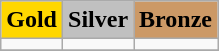<table class="wikitable">
<tr align="center">
<td bgcolor="gold"><strong>Gold</strong></td>
<td bgcolor="silver"><strong>Silver</strong></td>
<td bgcolor="CC9966"><strong>Bronze</strong></td>
</tr>
<tr valign="top">
<td></td>
<td></td>
<td></td>
</tr>
<tr>
</tr>
</table>
